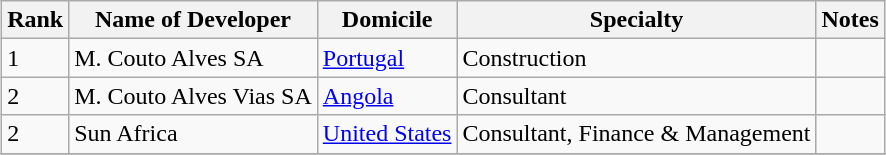<table class="wikitable sortable" style="margin: 0.5em auto">
<tr>
<th>Rank</th>
<th>Name of Developer</th>
<th>Domicile</th>
<th>Specialty</th>
<th>Notes</th>
</tr>
<tr>
<td>1</td>
<td>M. Couto Alves SA</td>
<td><a href='#'>Portugal</a></td>
<td>Construction</td>
<td></td>
</tr>
<tr>
<td>2</td>
<td>M. Couto Alves Vias SA</td>
<td><a href='#'>Angola</a></td>
<td>Consultant</td>
<td></td>
</tr>
<tr>
<td>2</td>
<td>Sun Africa</td>
<td><a href='#'>United States</a></td>
<td>Consultant, Finance & Management</td>
<td></td>
</tr>
<tr>
</tr>
</table>
